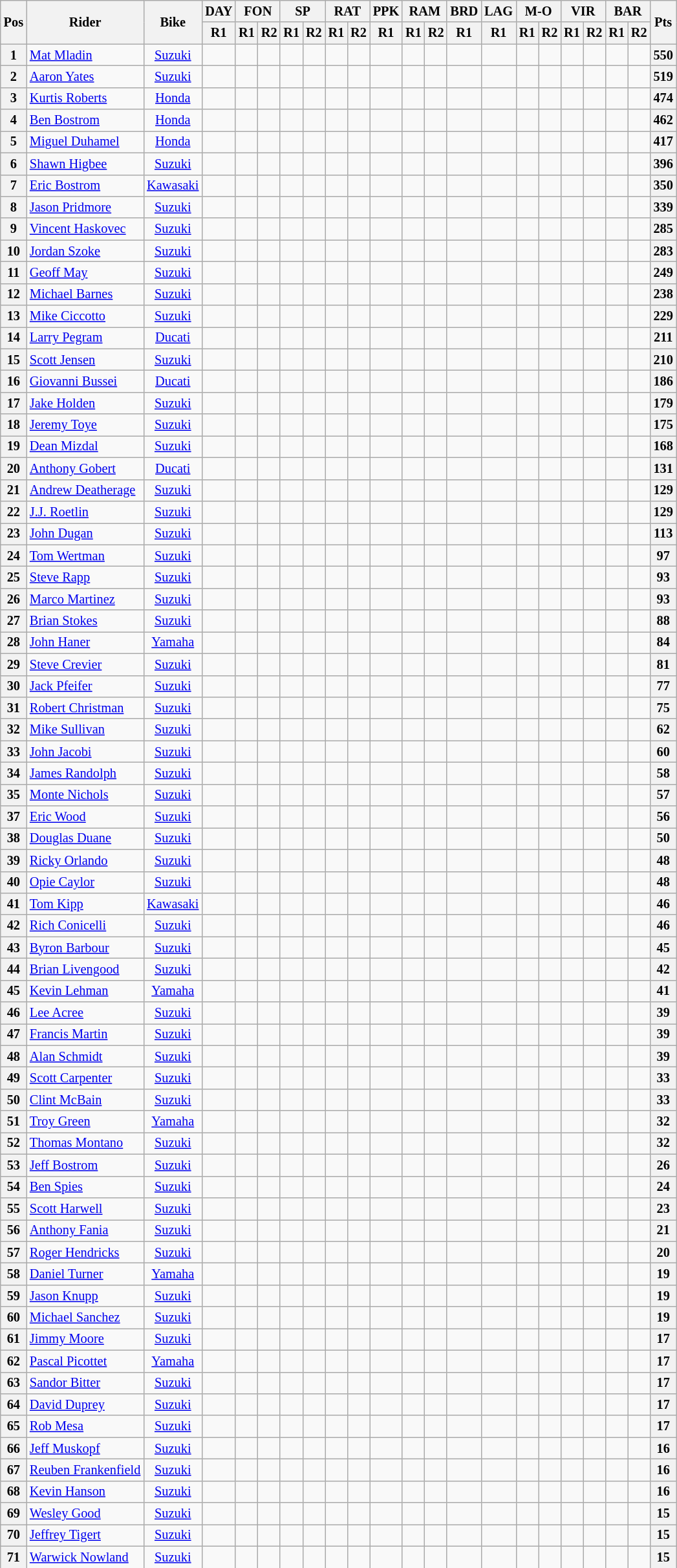<table class="wikitable" style="font-size: 85%; text-align: center">
<tr valign="top">
<th valign="middle" rowspan=2>Pos</th>
<th valign="middle" rowspan=2>Rider</th>
<th valign="middle" rowspan=2>Bike</th>
<th>DAY</th>
<th colspan=2>FON</th>
<th colspan=2>SP</th>
<th colspan=2>RAT</th>
<th>PPK</th>
<th colspan=2>RAM</th>
<th>BRD</th>
<th>LAG</th>
<th colspan=2>M-O</th>
<th colspan=2>VIR</th>
<th colspan=2>BAR</th>
<th valign="middle" rowspan=2>Pts</th>
</tr>
<tr>
<th>R1</th>
<th>R1</th>
<th>R2</th>
<th>R1</th>
<th>R2</th>
<th>R1</th>
<th>R2</th>
<th>R1</th>
<th>R1</th>
<th>R2</th>
<th>R1</th>
<th>R1</th>
<th>R1</th>
<th>R2</th>
<th>R1</th>
<th>R2</th>
<th>R1</th>
<th>R2</th>
</tr>
<tr>
<th>1</th>
<td align="left"><a href='#'>Mat Mladin</a></td>
<td><a href='#'>Suzuki</a></td>
<td></td>
<td></td>
<td></td>
<td></td>
<td></td>
<td></td>
<td></td>
<td></td>
<td></td>
<td></td>
<td></td>
<td></td>
<td></td>
<td></td>
<td></td>
<td></td>
<td></td>
<td></td>
<th>550</th>
</tr>
<tr>
<th>2</th>
<td align="left"><a href='#'>Aaron Yates</a></td>
<td><a href='#'>Suzuki</a></td>
<td></td>
<td></td>
<td></td>
<td></td>
<td></td>
<td></td>
<td></td>
<td></td>
<td></td>
<td></td>
<td></td>
<td></td>
<td></td>
<td></td>
<td></td>
<td></td>
<td></td>
<td></td>
<th>519</th>
</tr>
<tr>
<th>3</th>
<td align="left"><a href='#'>Kurtis Roberts</a></td>
<td><a href='#'>Honda</a></td>
<td></td>
<td></td>
<td></td>
<td></td>
<td></td>
<td></td>
<td></td>
<td></td>
<td></td>
<td></td>
<td></td>
<td></td>
<td></td>
<td></td>
<td></td>
<td></td>
<td></td>
<td></td>
<th>474</th>
</tr>
<tr>
<th>4</th>
<td align="left"><a href='#'>Ben Bostrom</a></td>
<td><a href='#'>Honda</a></td>
<td></td>
<td></td>
<td></td>
<td></td>
<td></td>
<td></td>
<td></td>
<td></td>
<td></td>
<td></td>
<td></td>
<td></td>
<td></td>
<td></td>
<td></td>
<td></td>
<td></td>
<td></td>
<th>462</th>
</tr>
<tr>
<th>5</th>
<td align="left"><a href='#'>Miguel Duhamel</a></td>
<td><a href='#'>Honda</a></td>
<td></td>
<td></td>
<td></td>
<td></td>
<td></td>
<td></td>
<td></td>
<td></td>
<td></td>
<td></td>
<td></td>
<td></td>
<td></td>
<td></td>
<td></td>
<td></td>
<td></td>
<td></td>
<th>417</th>
</tr>
<tr>
<th>6</th>
<td align="left"><a href='#'>Shawn Higbee</a></td>
<td><a href='#'>Suzuki</a></td>
<td></td>
<td></td>
<td></td>
<td></td>
<td></td>
<td></td>
<td></td>
<td></td>
<td></td>
<td></td>
<td></td>
<td></td>
<td></td>
<td></td>
<td></td>
<td></td>
<td></td>
<td></td>
<th>396</th>
</tr>
<tr>
<th>7</th>
<td align="left"><a href='#'>Eric Bostrom</a></td>
<td><a href='#'>Kawasaki</a></td>
<td></td>
<td></td>
<td></td>
<td></td>
<td></td>
<td></td>
<td></td>
<td></td>
<td></td>
<td></td>
<td></td>
<td></td>
<td></td>
<td></td>
<td></td>
<td></td>
<td></td>
<td></td>
<th>350</th>
</tr>
<tr>
<th>8</th>
<td align="left"><a href='#'>Jason Pridmore</a></td>
<td><a href='#'>Suzuki</a></td>
<td></td>
<td></td>
<td></td>
<td></td>
<td></td>
<td></td>
<td></td>
<td></td>
<td></td>
<td></td>
<td></td>
<td></td>
<td></td>
<td></td>
<td></td>
<td></td>
<td></td>
<td></td>
<th>339</th>
</tr>
<tr>
<th>9</th>
<td align="left"><a href='#'>Vincent Haskovec</a></td>
<td><a href='#'>Suzuki</a></td>
<td></td>
<td></td>
<td></td>
<td></td>
<td></td>
<td></td>
<td></td>
<td></td>
<td></td>
<td></td>
<td></td>
<td></td>
<td></td>
<td></td>
<td></td>
<td></td>
<td></td>
<td></td>
<th>285</th>
</tr>
<tr>
<th>10</th>
<td align="left"><a href='#'>Jordan Szoke</a></td>
<td><a href='#'>Suzuki</a></td>
<td></td>
<td></td>
<td></td>
<td></td>
<td></td>
<td></td>
<td></td>
<td></td>
<td></td>
<td></td>
<td></td>
<td></td>
<td></td>
<td></td>
<td></td>
<td></td>
<td></td>
<td></td>
<th>283</th>
</tr>
<tr>
<th>11</th>
<td align="left"><a href='#'>Geoff May</a></td>
<td><a href='#'>Suzuki</a></td>
<td></td>
<td></td>
<td></td>
<td></td>
<td></td>
<td></td>
<td></td>
<td></td>
<td></td>
<td></td>
<td></td>
<td></td>
<td></td>
<td></td>
<td></td>
<td></td>
<td></td>
<td></td>
<th>249</th>
</tr>
<tr>
<th>12</th>
<td align="left"><a href='#'>Michael Barnes</a></td>
<td><a href='#'>Suzuki</a></td>
<td></td>
<td></td>
<td></td>
<td></td>
<td></td>
<td></td>
<td></td>
<td></td>
<td></td>
<td></td>
<td></td>
<td></td>
<td></td>
<td></td>
<td></td>
<td></td>
<td></td>
<td></td>
<th>238</th>
</tr>
<tr>
<th>13</th>
<td align="left"><a href='#'>Mike Ciccotto</a></td>
<td><a href='#'>Suzuki</a></td>
<td></td>
<td></td>
<td></td>
<td></td>
<td></td>
<td></td>
<td></td>
<td></td>
<td></td>
<td></td>
<td></td>
<td></td>
<td></td>
<td></td>
<td></td>
<td></td>
<td></td>
<td></td>
<th>229</th>
</tr>
<tr>
<th>14</th>
<td align="left"><a href='#'>Larry Pegram</a></td>
<td><a href='#'>Ducati</a></td>
<td></td>
<td></td>
<td></td>
<td></td>
<td></td>
<td></td>
<td></td>
<td></td>
<td></td>
<td></td>
<td></td>
<td></td>
<td></td>
<td></td>
<td></td>
<td></td>
<td></td>
<td></td>
<th>211</th>
</tr>
<tr>
<th>15</th>
<td align="left"><a href='#'>Scott Jensen</a></td>
<td><a href='#'>Suzuki</a></td>
<td></td>
<td></td>
<td></td>
<td></td>
<td></td>
<td></td>
<td></td>
<td></td>
<td></td>
<td></td>
<td></td>
<td></td>
<td></td>
<td></td>
<td></td>
<td></td>
<td></td>
<td></td>
<th>210</th>
</tr>
<tr>
<th>16</th>
<td align="left"><a href='#'>Giovanni Bussei</a></td>
<td><a href='#'>Ducati</a></td>
<td></td>
<td></td>
<td></td>
<td></td>
<td></td>
<td></td>
<td></td>
<td></td>
<td></td>
<td></td>
<td></td>
<td></td>
<td></td>
<td></td>
<td></td>
<td></td>
<td></td>
<td></td>
<th>186</th>
</tr>
<tr>
<th>17</th>
<td align="left"><a href='#'>Jake Holden</a></td>
<td><a href='#'>Suzuki</a></td>
<td></td>
<td></td>
<td></td>
<td></td>
<td></td>
<td></td>
<td></td>
<td></td>
<td></td>
<td></td>
<td></td>
<td></td>
<td></td>
<td></td>
<td></td>
<td></td>
<td></td>
<td></td>
<th>179</th>
</tr>
<tr>
<th>18</th>
<td align="left"><a href='#'>Jeremy Toye</a></td>
<td><a href='#'>Suzuki</a></td>
<td></td>
<td></td>
<td></td>
<td></td>
<td></td>
<td></td>
<td></td>
<td></td>
<td></td>
<td></td>
<td></td>
<td></td>
<td></td>
<td></td>
<td></td>
<td></td>
<td></td>
<td></td>
<th>175</th>
</tr>
<tr>
<th>19</th>
<td align="left"><a href='#'>Dean Mizdal</a></td>
<td><a href='#'>Suzuki</a></td>
<td></td>
<td></td>
<td></td>
<td></td>
<td></td>
<td></td>
<td></td>
<td></td>
<td></td>
<td></td>
<td></td>
<td></td>
<td></td>
<td></td>
<td></td>
<td></td>
<td></td>
<td></td>
<th>168</th>
</tr>
<tr>
<th>20</th>
<td align="left"><a href='#'>Anthony Gobert</a></td>
<td><a href='#'>Ducati</a></td>
<td></td>
<td></td>
<td></td>
<td></td>
<td></td>
<td></td>
<td></td>
<td></td>
<td></td>
<td></td>
<td></td>
<td></td>
<td></td>
<td></td>
<td></td>
<td></td>
<td></td>
<td></td>
<th>131</th>
</tr>
<tr>
<th>21</th>
<td align="left"><a href='#'>Andrew Deatherage</a></td>
<td><a href='#'>Suzuki</a></td>
<td></td>
<td></td>
<td></td>
<td></td>
<td></td>
<td></td>
<td></td>
<td></td>
<td></td>
<td></td>
<td></td>
<td></td>
<td></td>
<td></td>
<td></td>
<td></td>
<td></td>
<td></td>
<th>129</th>
</tr>
<tr>
<th>22</th>
<td align="left"><a href='#'>J.J. Roetlin</a></td>
<td><a href='#'>Suzuki</a></td>
<td></td>
<td></td>
<td></td>
<td></td>
<td></td>
<td></td>
<td></td>
<td></td>
<td></td>
<td></td>
<td></td>
<td></td>
<td></td>
<td></td>
<td></td>
<td></td>
<td></td>
<td></td>
<th>129</th>
</tr>
<tr>
<th>23</th>
<td align="left"><a href='#'>John Dugan</a></td>
<td><a href='#'>Suzuki</a></td>
<td></td>
<td></td>
<td></td>
<td></td>
<td></td>
<td></td>
<td></td>
<td></td>
<td></td>
<td></td>
<td></td>
<td></td>
<td></td>
<td></td>
<td></td>
<td></td>
<td></td>
<td></td>
<th>113</th>
</tr>
<tr>
<th>24</th>
<td align="left"><a href='#'>Tom Wertman</a></td>
<td><a href='#'>Suzuki</a></td>
<td></td>
<td></td>
<td></td>
<td></td>
<td></td>
<td></td>
<td></td>
<td></td>
<td></td>
<td></td>
<td></td>
<td></td>
<td></td>
<td></td>
<td></td>
<td></td>
<td></td>
<td></td>
<th>97</th>
</tr>
<tr>
<th>25</th>
<td align="left"><a href='#'>Steve Rapp</a></td>
<td><a href='#'>Suzuki</a></td>
<td></td>
<td></td>
<td></td>
<td></td>
<td></td>
<td></td>
<td></td>
<td></td>
<td></td>
<td></td>
<td></td>
<td></td>
<td></td>
<td></td>
<td></td>
<td></td>
<td></td>
<td></td>
<th>93</th>
</tr>
<tr>
<th>26</th>
<td align="left"><a href='#'>Marco Martinez</a></td>
<td><a href='#'>Suzuki</a></td>
<td></td>
<td></td>
<td></td>
<td></td>
<td></td>
<td></td>
<td></td>
<td></td>
<td></td>
<td></td>
<td></td>
<td></td>
<td></td>
<td></td>
<td></td>
<td></td>
<td></td>
<td></td>
<th>93</th>
</tr>
<tr>
<th>27</th>
<td align="left"><a href='#'>Brian Stokes</a></td>
<td><a href='#'>Suzuki</a></td>
<td></td>
<td></td>
<td></td>
<td></td>
<td></td>
<td></td>
<td></td>
<td></td>
<td></td>
<td></td>
<td></td>
<td></td>
<td></td>
<td></td>
<td></td>
<td></td>
<td></td>
<td></td>
<th>88</th>
</tr>
<tr>
<th>28</th>
<td align="left"><a href='#'>John Haner</a></td>
<td><a href='#'>Yamaha</a></td>
<td></td>
<td></td>
<td></td>
<td></td>
<td></td>
<td></td>
<td></td>
<td></td>
<td></td>
<td></td>
<td></td>
<td></td>
<td></td>
<td></td>
<td></td>
<td></td>
<td></td>
<td></td>
<th>84</th>
</tr>
<tr>
<th>29</th>
<td align="left"><a href='#'>Steve Crevier</a></td>
<td><a href='#'>Suzuki</a></td>
<td></td>
<td></td>
<td></td>
<td></td>
<td></td>
<td></td>
<td></td>
<td></td>
<td></td>
<td></td>
<td></td>
<td></td>
<td></td>
<td></td>
<td></td>
<td></td>
<td></td>
<td></td>
<th>81</th>
</tr>
<tr>
<th>30</th>
<td align="left"><a href='#'>Jack Pfeifer</a></td>
<td><a href='#'>Suzuki</a></td>
<td></td>
<td></td>
<td></td>
<td></td>
<td></td>
<td></td>
<td></td>
<td></td>
<td></td>
<td></td>
<td></td>
<td></td>
<td></td>
<td></td>
<td></td>
<td></td>
<td></td>
<td></td>
<th>77</th>
</tr>
<tr>
<th>31</th>
<td align="left"><a href='#'>Robert Christman</a></td>
<td><a href='#'>Suzuki</a></td>
<td></td>
<td></td>
<td></td>
<td></td>
<td></td>
<td></td>
<td></td>
<td></td>
<td></td>
<td></td>
<td></td>
<td></td>
<td></td>
<td></td>
<td></td>
<td></td>
<td></td>
<td></td>
<th>75</th>
</tr>
<tr>
<th>32</th>
<td align="left"><a href='#'>Mike Sullivan</a></td>
<td><a href='#'>Suzuki</a></td>
<td></td>
<td></td>
<td></td>
<td></td>
<td></td>
<td></td>
<td></td>
<td></td>
<td></td>
<td></td>
<td></td>
<td></td>
<td></td>
<td></td>
<td></td>
<td></td>
<td></td>
<td></td>
<th>62</th>
</tr>
<tr>
<th>33</th>
<td align="left"><a href='#'>John Jacobi</a></td>
<td><a href='#'>Suzuki</a></td>
<td></td>
<td></td>
<td></td>
<td></td>
<td></td>
<td></td>
<td></td>
<td></td>
<td></td>
<td></td>
<td></td>
<td></td>
<td></td>
<td></td>
<td></td>
<td></td>
<td></td>
<td></td>
<th>60</th>
</tr>
<tr>
<th>34</th>
<td align="left"><a href='#'>James Randolph</a></td>
<td><a href='#'>Suzuki</a></td>
<td></td>
<td></td>
<td></td>
<td></td>
<td></td>
<td></td>
<td></td>
<td></td>
<td></td>
<td></td>
<td></td>
<td></td>
<td></td>
<td></td>
<td></td>
<td></td>
<td></td>
<td></td>
<th>58</th>
</tr>
<tr>
<th>35</th>
<td align="left"><a href='#'>Monte Nichols</a></td>
<td><a href='#'>Suzuki</a></td>
<td></td>
<td></td>
<td></td>
<td></td>
<td></td>
<td></td>
<td></td>
<td></td>
<td></td>
<td></td>
<td></td>
<td></td>
<td></td>
<td></td>
<td></td>
<td></td>
<td></td>
<td></td>
<th>57</th>
</tr>
<tr>
<th>37</th>
<td align="left"><a href='#'>Eric Wood</a></td>
<td><a href='#'>Suzuki</a></td>
<td></td>
<td></td>
<td></td>
<td></td>
<td></td>
<td></td>
<td></td>
<td></td>
<td></td>
<td></td>
<td></td>
<td></td>
<td></td>
<td></td>
<td></td>
<td></td>
<td></td>
<td></td>
<th>56</th>
</tr>
<tr>
<th>38</th>
<td align="left"><a href='#'>Douglas Duane</a></td>
<td><a href='#'>Suzuki</a></td>
<td></td>
<td></td>
<td></td>
<td></td>
<td></td>
<td></td>
<td></td>
<td></td>
<td></td>
<td></td>
<td></td>
<td></td>
<td></td>
<td></td>
<td></td>
<td></td>
<td></td>
<td></td>
<th>50</th>
</tr>
<tr>
<th>39</th>
<td align="left"><a href='#'>Ricky Orlando</a></td>
<td><a href='#'>Suzuki</a></td>
<td></td>
<td></td>
<td></td>
<td></td>
<td></td>
<td></td>
<td></td>
<td></td>
<td></td>
<td></td>
<td></td>
<td></td>
<td></td>
<td></td>
<td></td>
<td></td>
<td></td>
<td></td>
<th>48</th>
</tr>
<tr>
<th>40</th>
<td align="left"><a href='#'>Opie Caylor</a></td>
<td><a href='#'>Suzuki</a></td>
<td></td>
<td></td>
<td></td>
<td></td>
<td></td>
<td></td>
<td></td>
<td></td>
<td></td>
<td></td>
<td></td>
<td></td>
<td></td>
<td></td>
<td></td>
<td></td>
<td></td>
<td></td>
<th>48</th>
</tr>
<tr>
<th>41</th>
<td align="left"><a href='#'>Tom Kipp</a></td>
<td><a href='#'>Kawasaki</a></td>
<td></td>
<td></td>
<td></td>
<td></td>
<td></td>
<td></td>
<td></td>
<td></td>
<td></td>
<td></td>
<td></td>
<td></td>
<td></td>
<td></td>
<td></td>
<td></td>
<td></td>
<td></td>
<th>46</th>
</tr>
<tr>
<th>42</th>
<td align="left"><a href='#'>Rich Conicelli</a></td>
<td><a href='#'>Suzuki</a></td>
<td></td>
<td></td>
<td></td>
<td></td>
<td></td>
<td></td>
<td></td>
<td></td>
<td></td>
<td></td>
<td></td>
<td></td>
<td></td>
<td></td>
<td></td>
<td></td>
<td></td>
<td></td>
<th>46</th>
</tr>
<tr>
<th>43</th>
<td align="left"><a href='#'>Byron Barbour</a></td>
<td><a href='#'>Suzuki</a></td>
<td></td>
<td></td>
<td></td>
<td></td>
<td></td>
<td></td>
<td></td>
<td></td>
<td></td>
<td></td>
<td></td>
<td></td>
<td></td>
<td></td>
<td></td>
<td></td>
<td></td>
<td></td>
<th>45</th>
</tr>
<tr>
<th>44</th>
<td align="left"><a href='#'>Brian Livengood</a></td>
<td><a href='#'>Suzuki</a></td>
<td></td>
<td></td>
<td></td>
<td></td>
<td></td>
<td></td>
<td></td>
<td></td>
<td></td>
<td></td>
<td></td>
<td></td>
<td></td>
<td></td>
<td></td>
<td></td>
<td></td>
<td></td>
<th>42</th>
</tr>
<tr>
<th>45</th>
<td align="left"><a href='#'>Kevin Lehman</a></td>
<td><a href='#'>Yamaha</a></td>
<td></td>
<td></td>
<td></td>
<td></td>
<td></td>
<td></td>
<td></td>
<td></td>
<td></td>
<td></td>
<td></td>
<td></td>
<td></td>
<td></td>
<td></td>
<td></td>
<td></td>
<td></td>
<th>41</th>
</tr>
<tr>
<th>46</th>
<td align="left"><a href='#'>Lee Acree</a></td>
<td><a href='#'>Suzuki</a></td>
<td></td>
<td></td>
<td></td>
<td></td>
<td></td>
<td></td>
<td></td>
<td></td>
<td></td>
<td></td>
<td></td>
<td></td>
<td></td>
<td></td>
<td></td>
<td></td>
<td></td>
<td></td>
<th>39</th>
</tr>
<tr>
<th>47</th>
<td align="left"><a href='#'>Francis Martin</a></td>
<td><a href='#'>Suzuki</a></td>
<td></td>
<td></td>
<td></td>
<td></td>
<td></td>
<td></td>
<td></td>
<td></td>
<td></td>
<td></td>
<td></td>
<td></td>
<td></td>
<td></td>
<td></td>
<td></td>
<td></td>
<td></td>
<th>39</th>
</tr>
<tr>
<th>48</th>
<td align="left"><a href='#'>Alan Schmidt</a></td>
<td><a href='#'>Suzuki</a></td>
<td></td>
<td></td>
<td></td>
<td></td>
<td></td>
<td></td>
<td></td>
<td></td>
<td></td>
<td></td>
<td></td>
<td></td>
<td></td>
<td></td>
<td></td>
<td></td>
<td></td>
<td></td>
<th>39</th>
</tr>
<tr>
<th>49</th>
<td align="left"><a href='#'>Scott Carpenter</a></td>
<td><a href='#'>Suzuki</a></td>
<td></td>
<td></td>
<td></td>
<td></td>
<td></td>
<td></td>
<td></td>
<td></td>
<td></td>
<td></td>
<td></td>
<td></td>
<td></td>
<td></td>
<td></td>
<td></td>
<td></td>
<td></td>
<th>33</th>
</tr>
<tr>
<th>50</th>
<td align="left"><a href='#'>Clint McBain</a></td>
<td><a href='#'>Suzuki</a></td>
<td></td>
<td></td>
<td></td>
<td></td>
<td></td>
<td></td>
<td></td>
<td></td>
<td></td>
<td></td>
<td></td>
<td></td>
<td></td>
<td></td>
<td></td>
<td></td>
<td></td>
<td></td>
<th>33</th>
</tr>
<tr>
<th>51</th>
<td align="left"><a href='#'>Troy Green</a></td>
<td><a href='#'>Yamaha</a></td>
<td></td>
<td></td>
<td></td>
<td></td>
<td></td>
<td></td>
<td></td>
<td></td>
<td></td>
<td></td>
<td></td>
<td></td>
<td></td>
<td></td>
<td></td>
<td></td>
<td></td>
<td></td>
<th>32</th>
</tr>
<tr>
<th>52</th>
<td align="left"><a href='#'>Thomas Montano</a></td>
<td><a href='#'>Suzuki</a></td>
<td></td>
<td></td>
<td></td>
<td></td>
<td></td>
<td></td>
<td></td>
<td></td>
<td></td>
<td></td>
<td></td>
<td></td>
<td></td>
<td></td>
<td></td>
<td></td>
<td></td>
<td></td>
<th>32</th>
</tr>
<tr>
<th>53</th>
<td align="left"><a href='#'>Jeff Bostrom</a></td>
<td><a href='#'>Suzuki</a></td>
<td></td>
<td></td>
<td></td>
<td></td>
<td></td>
<td></td>
<td></td>
<td></td>
<td></td>
<td></td>
<td></td>
<td></td>
<td></td>
<td></td>
<td></td>
<td></td>
<td></td>
<td></td>
<th>26</th>
</tr>
<tr>
<th>54</th>
<td align="left"><a href='#'>Ben Spies</a></td>
<td><a href='#'>Suzuki</a></td>
<td></td>
<td></td>
<td></td>
<td></td>
<td></td>
<td></td>
<td></td>
<td></td>
<td></td>
<td></td>
<td></td>
<td></td>
<td></td>
<td></td>
<td></td>
<td></td>
<td></td>
<td></td>
<th>24</th>
</tr>
<tr>
<th>55</th>
<td align="left"><a href='#'>Scott Harwell</a></td>
<td><a href='#'>Suzuki</a></td>
<td></td>
<td></td>
<td></td>
<td></td>
<td></td>
<td></td>
<td></td>
<td></td>
<td></td>
<td></td>
<td></td>
<td></td>
<td></td>
<td></td>
<td></td>
<td></td>
<td></td>
<td></td>
<th>23</th>
</tr>
<tr>
<th>56</th>
<td align="left"><a href='#'>Anthony Fania</a></td>
<td><a href='#'>Suzuki</a></td>
<td></td>
<td></td>
<td></td>
<td></td>
<td></td>
<td></td>
<td></td>
<td></td>
<td></td>
<td></td>
<td></td>
<td></td>
<td></td>
<td></td>
<td></td>
<td></td>
<td></td>
<td></td>
<th>21</th>
</tr>
<tr>
<th>57</th>
<td align="left"><a href='#'>Roger Hendricks</a></td>
<td><a href='#'>Suzuki</a></td>
<td></td>
<td></td>
<td></td>
<td></td>
<td></td>
<td></td>
<td></td>
<td></td>
<td></td>
<td></td>
<td></td>
<td></td>
<td></td>
<td></td>
<td></td>
<td></td>
<td></td>
<td></td>
<th>20</th>
</tr>
<tr>
<th>58</th>
<td align="left"><a href='#'>Daniel Turner</a></td>
<td><a href='#'>Yamaha</a></td>
<td></td>
<td></td>
<td></td>
<td></td>
<td></td>
<td></td>
<td></td>
<td></td>
<td></td>
<td></td>
<td></td>
<td></td>
<td></td>
<td></td>
<td></td>
<td></td>
<td></td>
<td></td>
<th>19</th>
</tr>
<tr>
<th>59</th>
<td align="left"><a href='#'>Jason Knupp</a></td>
<td><a href='#'>Suzuki</a></td>
<td></td>
<td></td>
<td></td>
<td></td>
<td></td>
<td></td>
<td></td>
<td></td>
<td></td>
<td></td>
<td></td>
<td></td>
<td></td>
<td></td>
<td></td>
<td></td>
<td></td>
<td></td>
<th>19</th>
</tr>
<tr>
<th>60</th>
<td align="left"><a href='#'>Michael Sanchez</a></td>
<td><a href='#'>Suzuki</a></td>
<td></td>
<td></td>
<td></td>
<td></td>
<td></td>
<td></td>
<td></td>
<td></td>
<td></td>
<td></td>
<td></td>
<td></td>
<td></td>
<td></td>
<td></td>
<td></td>
<td></td>
<td></td>
<th>19</th>
</tr>
<tr>
<th>61</th>
<td align="left"><a href='#'>Jimmy Moore</a></td>
<td><a href='#'>Suzuki</a></td>
<td></td>
<td></td>
<td></td>
<td></td>
<td></td>
<td></td>
<td></td>
<td></td>
<td></td>
<td></td>
<td></td>
<td></td>
<td></td>
<td></td>
<td></td>
<td></td>
<td></td>
<td></td>
<th>17</th>
</tr>
<tr>
<th>62</th>
<td align="left"><a href='#'>Pascal Picottet</a></td>
<td><a href='#'>Yamaha</a></td>
<td></td>
<td></td>
<td></td>
<td></td>
<td></td>
<td></td>
<td></td>
<td></td>
<td></td>
<td></td>
<td></td>
<td></td>
<td></td>
<td></td>
<td></td>
<td></td>
<td></td>
<td></td>
<th>17</th>
</tr>
<tr>
<th>63</th>
<td align="left"><a href='#'>Sandor Bitter</a></td>
<td><a href='#'>Suzuki</a></td>
<td></td>
<td></td>
<td></td>
<td></td>
<td></td>
<td></td>
<td></td>
<td></td>
<td></td>
<td></td>
<td></td>
<td></td>
<td></td>
<td></td>
<td></td>
<td></td>
<td></td>
<td></td>
<th>17</th>
</tr>
<tr>
<th>64</th>
<td align="left"><a href='#'>David Duprey</a></td>
<td><a href='#'>Suzuki</a></td>
<td></td>
<td></td>
<td></td>
<td></td>
<td></td>
<td></td>
<td></td>
<td></td>
<td></td>
<td></td>
<td></td>
<td></td>
<td></td>
<td></td>
<td></td>
<td></td>
<td></td>
<td></td>
<th>17</th>
</tr>
<tr>
<th>65</th>
<td align="left"><a href='#'>Rob Mesa</a></td>
<td><a href='#'>Suzuki</a></td>
<td></td>
<td></td>
<td></td>
<td></td>
<td></td>
<td></td>
<td></td>
<td></td>
<td></td>
<td></td>
<td></td>
<td></td>
<td></td>
<td></td>
<td></td>
<td></td>
<td></td>
<td></td>
<th>17</th>
</tr>
<tr>
<th>66</th>
<td align="left"><a href='#'>Jeff Muskopf</a></td>
<td><a href='#'>Suzuki</a></td>
<td></td>
<td></td>
<td></td>
<td></td>
<td></td>
<td></td>
<td></td>
<td></td>
<td></td>
<td></td>
<td></td>
<td></td>
<td></td>
<td></td>
<td></td>
<td></td>
<td></td>
<td></td>
<th>16</th>
</tr>
<tr>
<th>67</th>
<td align="left"><a href='#'>Reuben Frankenfield</a></td>
<td><a href='#'>Suzuki</a></td>
<td></td>
<td></td>
<td></td>
<td></td>
<td></td>
<td></td>
<td></td>
<td></td>
<td></td>
<td></td>
<td></td>
<td></td>
<td></td>
<td></td>
<td></td>
<td></td>
<td></td>
<td></td>
<th>16</th>
</tr>
<tr>
<th>68</th>
<td align="left"><a href='#'>Kevin Hanson</a></td>
<td><a href='#'>Suzuki</a></td>
<td></td>
<td></td>
<td></td>
<td></td>
<td></td>
<td></td>
<td></td>
<td></td>
<td></td>
<td></td>
<td></td>
<td></td>
<td></td>
<td></td>
<td></td>
<td></td>
<td></td>
<td></td>
<th>16</th>
</tr>
<tr>
<th>69</th>
<td align="left"><a href='#'>Wesley Good</a></td>
<td><a href='#'>Suzuki</a></td>
<td></td>
<td></td>
<td></td>
<td></td>
<td></td>
<td></td>
<td></td>
<td></td>
<td></td>
<td></td>
<td></td>
<td></td>
<td></td>
<td></td>
<td></td>
<td></td>
<td></td>
<td></td>
<th>15</th>
</tr>
<tr>
<th>70</th>
<td align="left"><a href='#'>Jeffrey Tigert</a></td>
<td><a href='#'>Suzuki</a></td>
<td></td>
<td></td>
<td></td>
<td></td>
<td></td>
<td></td>
<td></td>
<td></td>
<td></td>
<td></td>
<td></td>
<td></td>
<td></td>
<td></td>
<td></td>
<td></td>
<td></td>
<td></td>
<th>15</th>
</tr>
<tr>
<th>71</th>
<td align="left"><a href='#'>Warwick Nowland</a></td>
<td><a href='#'>Suzuki</a></td>
<td></td>
<td></td>
<td></td>
<td></td>
<td></td>
<td></td>
<td></td>
<td></td>
<td></td>
<td></td>
<td></td>
<td></td>
<td></td>
<td></td>
<td></td>
<td></td>
<td></td>
<td></td>
<th>15</th>
</tr>
</table>
